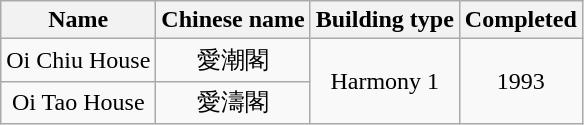<table class="wikitable" style="text-align: center">
<tr>
<th>Name</th>
<th>Chinese name</th>
<th>Building type</th>
<th>Completed</th>
</tr>
<tr>
<td>Oi Chiu House</td>
<td>愛潮閣</td>
<td rowspan="2">Harmony 1</td>
<td rowspan="2">1993</td>
</tr>
<tr>
<td>Oi Tao House</td>
<td>愛濤閣</td>
</tr>
</table>
